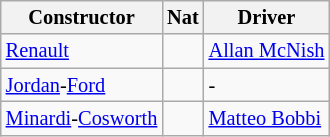<table class="wikitable" style="font-size: 85%">
<tr>
<th>Constructor</th>
<th>Nat</th>
<th>Driver</th>
</tr>
<tr>
<td><a href='#'>Renault</a></td>
<td></td>
<td><a href='#'>Allan McNish</a></td>
</tr>
<tr>
<td><a href='#'>Jordan</a>-<a href='#'>Ford</a></td>
<td></td>
<td>-</td>
</tr>
<tr>
<td><a href='#'>Minardi</a>-<a href='#'>Cosworth</a></td>
<td></td>
<td><a href='#'>Matteo Bobbi</a></td>
</tr>
</table>
